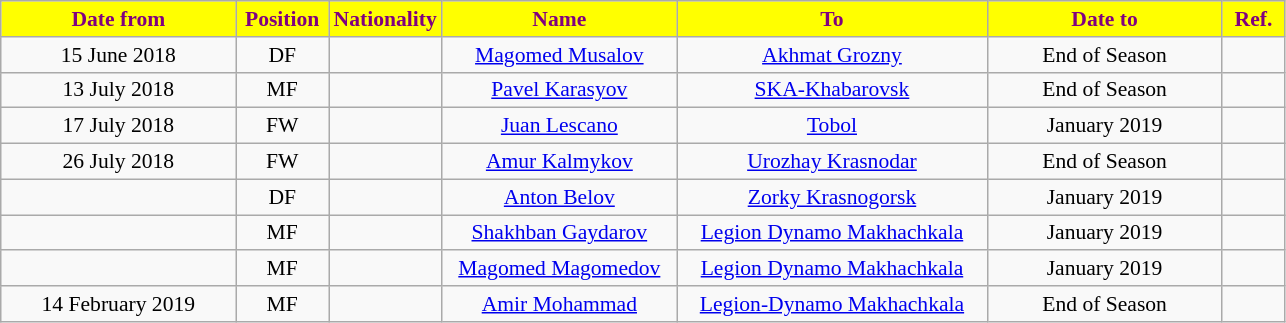<table class="wikitable" style="text-align:center; font-size:90%; ">
<tr>
<th style="background:#ffff00; color:purple; width:150px;">Date from</th>
<th style="background:#ffff00; color:purple; width:55px;">Position</th>
<th style="background:#ffff00; color:purple; width:55px;">Nationality</th>
<th style="background:#ffff00; color:purple; width:150px;">Name</th>
<th style="background:#ffff00; color:purple; width:200px;">To</th>
<th style="background:#ffff00; color:purple; width:150px;">Date to</th>
<th style="background:#ffff00; color:purple; width:35px;">Ref.</th>
</tr>
<tr>
<td>15 June 2018</td>
<td>DF</td>
<td></td>
<td><a href='#'>Magomed Musalov</a></td>
<td><a href='#'>Akhmat Grozny</a></td>
<td>End of Season</td>
<td></td>
</tr>
<tr>
<td>13 July 2018</td>
<td>MF</td>
<td></td>
<td><a href='#'>Pavel Karasyov</a></td>
<td><a href='#'>SKA-Khabarovsk</a></td>
<td>End of Season</td>
<td></td>
</tr>
<tr>
<td>17 July 2018</td>
<td>FW</td>
<td></td>
<td><a href='#'>Juan Lescano</a></td>
<td><a href='#'>Tobol</a></td>
<td>January 2019</td>
<td></td>
</tr>
<tr>
<td>26 July 2018</td>
<td>FW</td>
<td></td>
<td><a href='#'>Amur Kalmykov</a></td>
<td><a href='#'>Urozhay Krasnodar</a></td>
<td>End of Season</td>
<td></td>
</tr>
<tr>
<td></td>
<td>DF</td>
<td></td>
<td><a href='#'>Anton Belov</a></td>
<td><a href='#'>Zorky Krasnogorsk</a></td>
<td>January 2019</td>
<td></td>
</tr>
<tr>
<td></td>
<td>MF</td>
<td></td>
<td><a href='#'>Shakhban Gaydarov</a></td>
<td><a href='#'>Legion Dynamo Makhachkala</a></td>
<td>January 2019</td>
<td></td>
</tr>
<tr>
<td></td>
<td>MF</td>
<td></td>
<td><a href='#'>Magomed Magomedov</a></td>
<td><a href='#'>Legion Dynamo Makhachkala</a></td>
<td>January 2019</td>
<td></td>
</tr>
<tr>
<td>14 February 2019</td>
<td>MF</td>
<td></td>
<td><a href='#'>Amir Mohammad</a></td>
<td><a href='#'>Legion-Dynamo Makhachkala</a></td>
<td>End of Season</td>
<td></td>
</tr>
</table>
